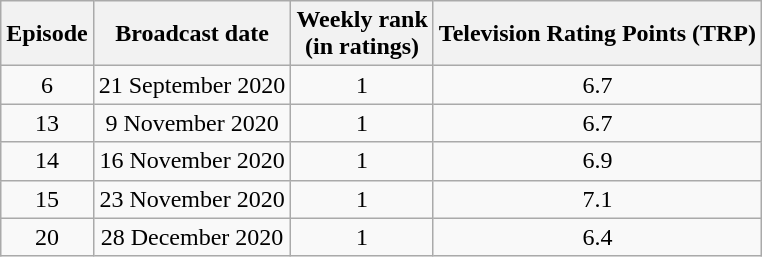<table class="wikitable plainrowheaders" style="text-align:center">
<tr>
<th scope="col">Episode</th>
<th scope="col">Broadcast date</th>
<th>Weekly rank<br>(in ratings)</th>
<th scope="col">Television Rating Points (TRP)</th>
</tr>
<tr>
<td>6</td>
<td>21 September 2020</td>
<td>1</td>
<td>6.7</td>
</tr>
<tr>
<td>13</td>
<td>9 November 2020</td>
<td>1</td>
<td>6.7</td>
</tr>
<tr>
<td>14</td>
<td>16 November 2020</td>
<td>1</td>
<td>6.9</td>
</tr>
<tr>
<td>15</td>
<td>23 November 2020</td>
<td>1</td>
<td>7.1</td>
</tr>
<tr>
<td>20</td>
<td>28 December 2020</td>
<td>1</td>
<td>6.4</td>
</tr>
</table>
